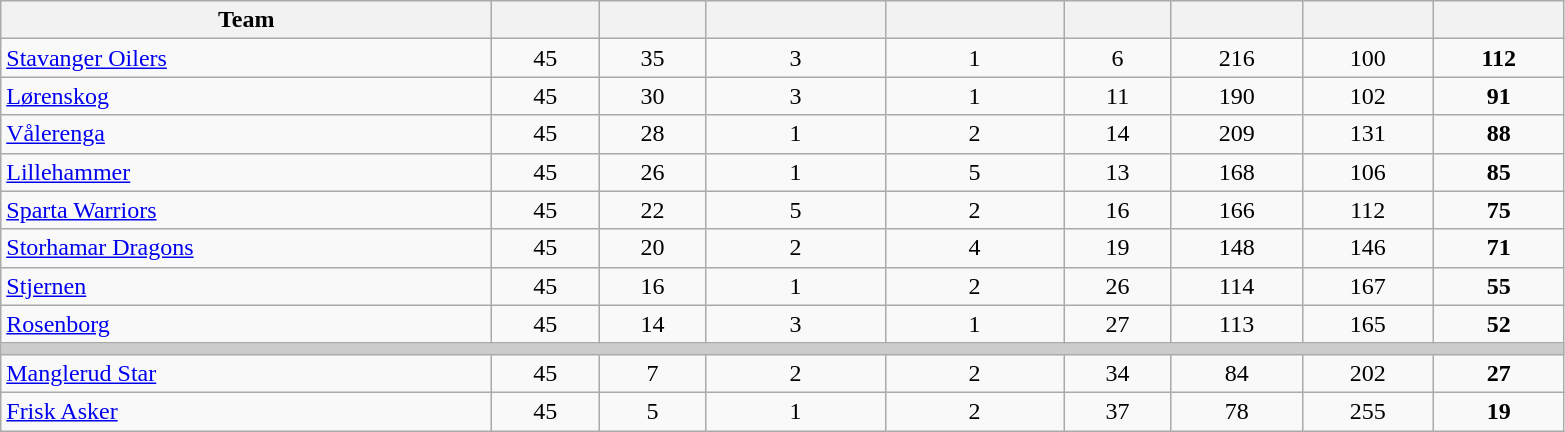<table class="wikitable sortable">
<tr>
<th style="width:20em;" class="unsortable">Team</th>
<th style="width:4em;" class="unsortable"></th>
<th style="width:4em;"></th>
<th style="width:7em;"></th>
<th style="width:7em;"></th>
<th style="width:4em;"></th>
<th style="width:5em;"></th>
<th style="width:5em;"></th>
<th style="width:5em;"></th>
</tr>
<tr align=center>
<td align=left><a href='#'>Stavanger Oilers</a></td>
<td>45</td>
<td>35</td>
<td>3</td>
<td>1</td>
<td>6</td>
<td>216</td>
<td>100</td>
<td><strong>112</strong></td>
</tr>
<tr align=center>
<td align=left><a href='#'>Lørenskog</a></td>
<td>45</td>
<td>30</td>
<td>3</td>
<td>1</td>
<td>11</td>
<td>190</td>
<td>102</td>
<td><strong>91</strong></td>
</tr>
<tr align=center>
<td align=left><a href='#'>Vålerenga</a></td>
<td>45</td>
<td>28</td>
<td>1</td>
<td>2</td>
<td>14</td>
<td>209</td>
<td>131</td>
<td><strong>88</strong></td>
</tr>
<tr align=center>
<td align=left><a href='#'>Lillehammer</a></td>
<td>45</td>
<td>26</td>
<td>1</td>
<td>5</td>
<td>13</td>
<td>168</td>
<td>106</td>
<td><strong>85</strong></td>
</tr>
<tr align=center>
<td align=left><a href='#'>Sparta Warriors</a></td>
<td>45</td>
<td>22</td>
<td>5</td>
<td>2</td>
<td>16</td>
<td>166</td>
<td>112</td>
<td><strong>75</strong></td>
</tr>
<tr align=center>
<td align=left><a href='#'>Storhamar Dragons</a></td>
<td>45</td>
<td>20</td>
<td>2</td>
<td>4</td>
<td>19</td>
<td>148</td>
<td>146</td>
<td><strong>71</strong></td>
</tr>
<tr align=center>
<td align=left><a href='#'>Stjernen</a></td>
<td>45</td>
<td>16</td>
<td>1</td>
<td>2</td>
<td>26</td>
<td>114</td>
<td>167</td>
<td><strong>55</strong></td>
</tr>
<tr align=center>
<td align=left><a href='#'>Rosenborg</a></td>
<td>45</td>
<td>14</td>
<td>3</td>
<td>1</td>
<td>27</td>
<td>113</td>
<td>165</td>
<td><strong>52</strong></td>
</tr>
<tr bgcolor="#cccccc" class="unsortable">
<td colspan=10></td>
</tr>
<tr align=center>
<td align=left><a href='#'>Manglerud Star</a></td>
<td>45</td>
<td>7</td>
<td>2</td>
<td>2</td>
<td>34</td>
<td>84</td>
<td>202</td>
<td><strong>27</strong></td>
</tr>
<tr align=center>
<td align=left><a href='#'>Frisk Asker</a></td>
<td>45</td>
<td>5</td>
<td>1</td>
<td>2</td>
<td>37</td>
<td>78</td>
<td>255</td>
<td><strong>19</strong></td>
</tr>
</table>
